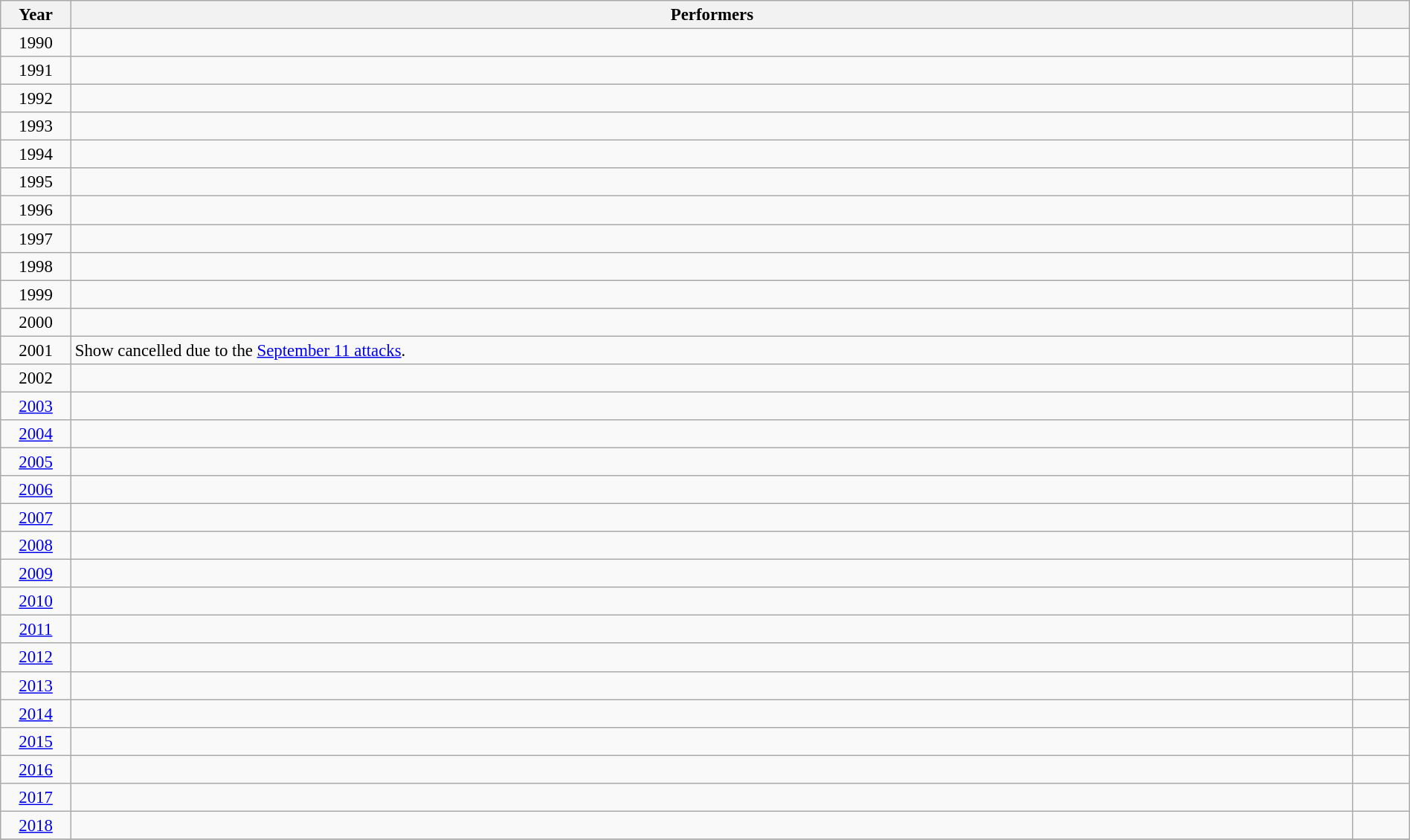<table class="wikitable sortable" style="font-size:95%; width:100%;">
<tr>
<th style="width:5%;">Year</th>
<th>Performers</th>
<th style="width:4%;" class="unsortable"></th>
</tr>
<tr>
<td align="center">1990</td>
<td></td>
<td align="center"></td>
</tr>
<tr>
<td align="center">1991</td>
<td></td>
<td align="center"></td>
</tr>
<tr>
<td align="center">1992</td>
<td></td>
<td align="center"></td>
</tr>
<tr>
<td align="center">1993</td>
<td></td>
<td align="center"></td>
</tr>
<tr>
<td align="center">1994</td>
<td></td>
<td align="center"></td>
</tr>
<tr>
<td align="center">1995</td>
<td></td>
<td align="center"></td>
</tr>
<tr>
<td align="center">1996</td>
<td></td>
<td align="center"></td>
</tr>
<tr>
<td align="center">1997</td>
<td></td>
<td align="center"></td>
</tr>
<tr>
<td align="center">1998</td>
<td></td>
<td align="center"></td>
</tr>
<tr>
<td align="center">1999</td>
<td></td>
<td align="center"></td>
</tr>
<tr>
<td align="center">2000</td>
<td></td>
<td align="center"></td>
</tr>
<tr>
<td align="center">2001</td>
<td>Show cancelled due to the <a href='#'>September 11 attacks</a>. </td>
<td align="center"></td>
</tr>
<tr>
<td align="center">2002</td>
<td></td>
<td align="center"></td>
</tr>
<tr>
<td align="center"><a href='#'>2003</a></td>
<td></td>
<td align="center"></td>
</tr>
<tr>
<td align="center"><a href='#'>2004</a></td>
<td></td>
<td align="center"></td>
</tr>
<tr>
<td align="center"><a href='#'>2005</a></td>
<td></td>
<td align="center"></td>
</tr>
<tr>
<td align="center"><a href='#'>2006</a></td>
<td></td>
<td align="center"></td>
</tr>
<tr>
<td align="center"><a href='#'>2007</a></td>
<td></td>
<td align="center"></td>
</tr>
<tr>
<td align="center"><a href='#'>2008</a></td>
<td></td>
<td align="center"></td>
</tr>
<tr>
<td align="center"><a href='#'>2009</a></td>
<td></td>
<td align="center"></td>
</tr>
<tr>
<td align="center"><a href='#'>2010</a></td>
<td></td>
<td align="center"></td>
</tr>
<tr>
<td align="center"><a href='#'>2011</a></td>
<td></td>
<td align="center"></td>
</tr>
<tr>
<td align="center"><a href='#'>2012</a></td>
<td></td>
<td align="center"></td>
</tr>
<tr>
<td align="center"><a href='#'>2013</a></td>
<td></td>
<td align="center"></td>
</tr>
<tr>
<td align="center"><a href='#'>2014</a></td>
<td></td>
<td align="center"></td>
</tr>
<tr>
<td align="center"><a href='#'>2015</a></td>
<td></td>
<td align="center"></td>
</tr>
<tr>
<td align="center"><a href='#'>2016</a></td>
<td></td>
<td align="center"></td>
</tr>
<tr>
<td align="center"><a href='#'>2017</a></td>
<td></td>
<td align="center"></td>
</tr>
<tr>
<td align="center"><a href='#'>2018</a></td>
<td></td>
<td align="center"></td>
</tr>
<tr>
</tr>
</table>
